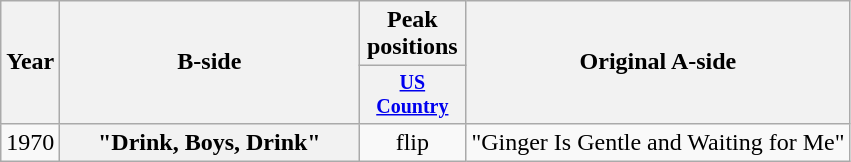<table class="wikitable plainrowheaders" style="text-align:center;">
<tr>
<th rowspan="2">Year</th>
<th rowspan="2" style="width:12em;">B-side</th>
<th>Peak positions</th>
<th rowspan="2">Original A-side</th>
</tr>
<tr style="font-size:smaller;">
<th width="65"><a href='#'>US Country</a><br></th>
</tr>
<tr>
<td>1970</td>
<th scope="row">"Drink, Boys, Drink"</th>
<td>flip</td>
<td align="left">"Ginger Is Gentle and Waiting for Me"</td>
</tr>
</table>
